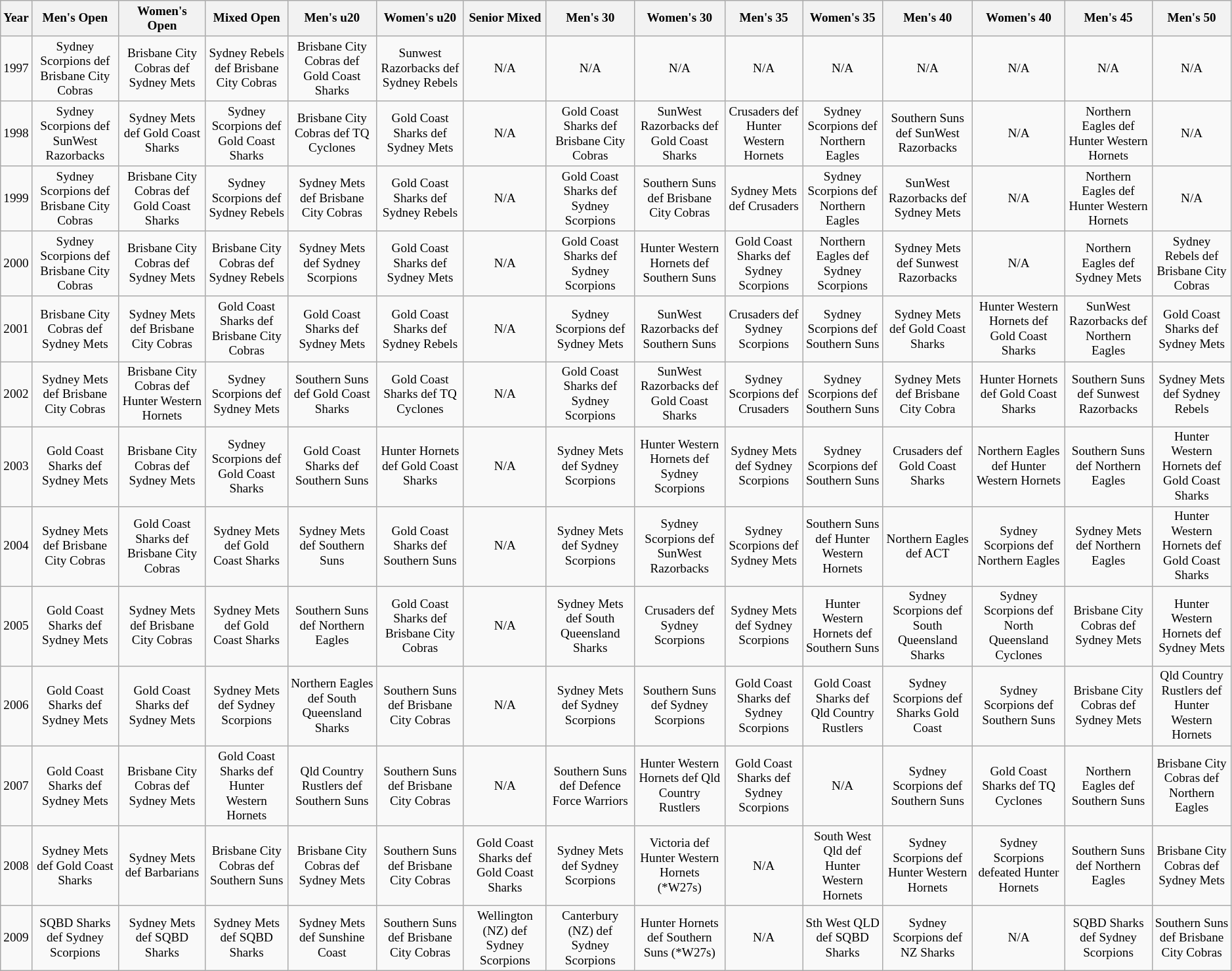<table class="wikitable" style="text-align: center; font-size:80%">
<tr>
<th>Year</th>
<th>Men's Open</th>
<th>Women's Open</th>
<th>Mixed Open</th>
<th>Men's u20</th>
<th>Women's u20</th>
<th>Senior Mixed</th>
<th>Men's 30</th>
<th>Women's 30</th>
<th>Men's 35</th>
<th>Women's 35</th>
<th>Men's 40</th>
<th>Women's 40</th>
<th>Men's 45</th>
<th>Men's 50</th>
</tr>
<tr>
<td style="text-align: left;">1997</td>
<td>Sydney Scorpions def Brisbane City Cobras</td>
<td>Brisbane City Cobras def Sydney Mets</td>
<td>Sydney Rebels def Brisbane City Cobras</td>
<td>Brisbane City Cobras def Gold Coast Sharks</td>
<td>Sunwest Razorbacks def Sydney Rebels</td>
<td>N/A</td>
<td>N/A</td>
<td>N/A</td>
<td>N/A</td>
<td>N/A</td>
<td>N/A</td>
<td>N/A</td>
<td>N/A</td>
<td>N/A</td>
</tr>
<tr>
<td style="text-align: left;">1998</td>
<td>Sydney Scorpions def SunWest Razorbacks</td>
<td>Sydney Mets def Gold Coast Sharks</td>
<td>Sydney Scorpions def Gold Coast Sharks</td>
<td>Brisbane City Cobras def TQ Cyclones</td>
<td>Gold Coast Sharks def Sydney Mets</td>
<td>N/A</td>
<td>Gold Coast Sharks def Brisbane City Cobras</td>
<td>SunWest Razorbacks def Gold Coast Sharks</td>
<td>Crusaders def Hunter Western Hornets</td>
<td>Sydney Scorpions def Northern Eagles</td>
<td>Southern Suns def SunWest Razorbacks</td>
<td>N/A</td>
<td>Northern Eagles def Hunter Western Hornets</td>
<td>N/A</td>
</tr>
<tr>
<td style="text-align: left;">1999</td>
<td>Sydney Scorpions def Brisbane City Cobras</td>
<td>Brisbane City Cobras def Gold Coast Sharks</td>
<td>Sydney Scorpions def Sydney Rebels</td>
<td>Sydney Mets def Brisbane City Cobras</td>
<td>Gold Coast Sharks def Sydney Rebels</td>
<td>N/A</td>
<td>Gold Coast Sharks def Sydney Scorpions</td>
<td>Southern Suns def Brisbane City Cobras</td>
<td>Sydney Mets def Crusaders</td>
<td>Sydney Scorpions def Northern Eagles</td>
<td>SunWest Razorbacks def Sydney Mets</td>
<td>N/A</td>
<td>Northern Eagles def Hunter Western Hornets</td>
<td>N/A</td>
</tr>
<tr>
<td style="text-align: left;">2000</td>
<td>Sydney Scorpions def Brisbane City Cobras</td>
<td>Brisbane City Cobras def Sydney Mets</td>
<td>Brisbane City Cobras def Sydney Rebels</td>
<td>Sydney Mets def Sydney Scorpions</td>
<td>Gold Coast Sharks def Sydney Mets</td>
<td>N/A</td>
<td>Gold Coast Sharks def Sydney Scorpions</td>
<td>Hunter Western Hornets def Southern Suns</td>
<td>Gold Coast Sharks def Sydney Scorpions</td>
<td>Northern Eagles def Sydney Scorpions</td>
<td>Sydney Mets def Sunwest Razorbacks</td>
<td>N/A</td>
<td>Northern Eagles def Sydney Mets</td>
<td>Sydney Rebels def Brisbane City Cobras</td>
</tr>
<tr>
<td style="text-align: left;">2001</td>
<td>Brisbane City Cobras def Sydney Mets</td>
<td>Sydney Mets def Brisbane City Cobras</td>
<td>Gold Coast Sharks def Brisbane City Cobras</td>
<td>Gold Coast Sharks def Sydney Mets</td>
<td>Gold Coast Sharks def Sydney Rebels</td>
<td>N/A</td>
<td>Sydney Scorpions def Sydney Mets</td>
<td>SunWest Razorbacks def Southern Suns</td>
<td>Crusaders def Sydney Scorpions</td>
<td>Sydney Scorpions def Southern Suns</td>
<td>Sydney Mets def Gold Coast Sharks</td>
<td>Hunter Western Hornets def Gold Coast Sharks</td>
<td>SunWest Razorbacks def Northern Eagles</td>
<td>Gold Coast Sharks def Sydney Mets</td>
</tr>
<tr>
<td style="text-align: left;">2002</td>
<td>Sydney Mets def Brisbane City Cobras</td>
<td>Brisbane City Cobras def Hunter Western Hornets</td>
<td>Sydney Scorpions def Sydney Mets</td>
<td>Southern Suns def Gold Coast Sharks</td>
<td>Gold Coast Sharks def TQ Cyclones</td>
<td>N/A</td>
<td>Gold Coast Sharks def Sydney Scorpions</td>
<td>SunWest Razorbacks def Gold Coast Sharks</td>
<td>Sydney Scorpions def Crusaders</td>
<td>Sydney Scorpions def Southern Suns</td>
<td>Sydney Mets def Brisbane City Cobra</td>
<td>Hunter Hornets def Gold Coast Sharks</td>
<td>Southern Suns def Sunwest Razorbacks</td>
<td>Sydney Mets def Sydney Rebels</td>
</tr>
<tr>
<td style="text-align: left;">2003</td>
<td>Gold Coast Sharks def Sydney Mets</td>
<td>Brisbane City Cobras def Sydney Mets</td>
<td>Sydney Scorpions def Gold Coast Sharks</td>
<td>Gold Coast Sharks def Southern Suns</td>
<td>Hunter Hornets def Gold Coast Sharks</td>
<td>N/A</td>
<td>Sydney Mets def Sydney Scorpions</td>
<td>Hunter Western Hornets def Sydney Scorpions</td>
<td>Sydney Mets def Sydney Scorpions</td>
<td>Sydney Scorpions def Southern Suns</td>
<td>Crusaders def Gold Coast Sharks</td>
<td>Northern Eagles def Hunter Western Hornets</td>
<td>Southern Suns def Northern Eagles</td>
<td>Hunter Western Hornets def Gold Coast Sharks</td>
</tr>
<tr>
<td style="text-align: left;">2004</td>
<td>Sydney Mets def Brisbane City Cobras</td>
<td>Gold Coast Sharks def Brisbane City Cobras</td>
<td>Sydney Mets def Gold Coast Sharks</td>
<td>Sydney Mets def Southern Suns</td>
<td>Gold Coast Sharks def Southern Suns</td>
<td>N/A</td>
<td>Sydney Mets def Sydney Scorpions</td>
<td>Sydney Scorpions def SunWest Razorbacks</td>
<td>Sydney Scorpions def Sydney Mets</td>
<td>Southern Suns def Hunter Western Hornets</td>
<td>Northern Eagles def ACT</td>
<td>Sydney Scorpions def Northern Eagles</td>
<td>Sydney Mets def Northern Eagles</td>
<td>Hunter Western Hornets def Gold Coast Sharks</td>
</tr>
<tr>
<td style="text-align: left;">2005</td>
<td>Gold Coast Sharks def Sydney Mets</td>
<td>Sydney Mets def Brisbane City Cobras</td>
<td>Sydney Mets def Gold Coast Sharks</td>
<td>Southern Suns def Northern Eagles</td>
<td>Gold Coast Sharks def Brisbane City Cobras</td>
<td>N/A</td>
<td>Sydney Mets def South Queensland Sharks</td>
<td>Crusaders def Sydney Scorpions</td>
<td>Sydney Mets def Sydney Scorpions</td>
<td>Hunter Western Hornets def Southern Suns</td>
<td>Sydney Scorpions def South Queensland Sharks</td>
<td>Sydney Scorpions def North Queensland Cyclones</td>
<td>Brisbane City Cobras def Sydney Mets</td>
<td>Hunter Western Hornets def Sydney Mets</td>
</tr>
<tr>
<td style="text-align: left;">2006</td>
<td>Gold Coast Sharks def Sydney Mets</td>
<td>Gold Coast Sharks def Sydney Mets</td>
<td>Sydney Mets def Sydney Scorpions</td>
<td>Northern Eagles def South Queensland Sharks</td>
<td>Southern Suns def Brisbane City Cobras</td>
<td>N/A</td>
<td>Sydney Mets def Sydney Scorpions</td>
<td>Southern Suns def Sydney Scorpions</td>
<td>Gold Coast Sharks def Sydney Scorpions</td>
<td>Gold Coast Sharks def Qld Country Rustlers</td>
<td>Sydney Scorpions def  Sharks Gold Coast</td>
<td>Sydney Scorpions def Southern Suns</td>
<td>Brisbane City Cobras def Sydney Mets</td>
<td>Qld Country Rustlers def Hunter Western Hornets</td>
</tr>
<tr>
<td style="text-align: left;">2007</td>
<td>Gold Coast Sharks def Sydney Mets</td>
<td>Brisbane City Cobras def Sydney Mets</td>
<td>Gold Coast Sharks def Hunter Western Hornets</td>
<td>Qld Country Rustlers def Southern Suns</td>
<td>Southern Suns def Brisbane City Cobras</td>
<td>N/A</td>
<td>Southern Suns def Defence Force Warriors</td>
<td>Hunter Western Hornets def Qld Country Rustlers</td>
<td>Gold Coast Sharks def Sydney Scorpions</td>
<td>N/A</td>
<td>Sydney Scorpions def Southern Suns</td>
<td>Gold Coast Sharks def TQ Cyclones</td>
<td>Northern Eagles def Southern Suns</td>
<td>Brisbane City Cobras def Northern Eagles</td>
</tr>
<tr>
<td style="text-align: left;">2008</td>
<td>Sydney Mets def Gold Coast Sharks</td>
<td>Sydney Mets def Barbarians</td>
<td>Brisbane City Cobras def Southern Suns</td>
<td>Brisbane City Cobras def Sydney Mets</td>
<td>Southern Suns def Brisbane City Cobras</td>
<td>Gold Coast Sharks def Gold Coast Sharks</td>
<td>Sydney Mets def Sydney Scorpions</td>
<td>Victoria def Hunter Western Hornets (*W27s)</td>
<td>N/A</td>
<td>South West Qld def Hunter Western Hornets</td>
<td>Sydney Scorpions def Hunter Western Hornets</td>
<td>Sydney Scorpions defeated Hunter Hornets</td>
<td>Southern Suns def Northern Eagles</td>
<td>Brisbane City Cobras def Sydney Mets</td>
</tr>
<tr>
<td style="text-align: left;">2009</td>
<td>SQBD Sharks def Sydney Scorpions</td>
<td>Sydney Mets def SQBD Sharks</td>
<td>Sydney Mets def SQBD Sharks</td>
<td>Sydney Mets def Sunshine Coast</td>
<td>Southern Suns def Brisbane City Cobras</td>
<td>Wellington (NZ) def Sydney Scorpions</td>
<td>Canterbury (NZ) def Sydney Scorpions</td>
<td>Hunter Hornets def Southern Suns (*W27s)</td>
<td>N/A</td>
<td>Sth West QLD def SQBD Sharks</td>
<td>Sydney Scorpions def NZ Sharks</td>
<td>N/A</td>
<td>SQBD Sharks def Sydney Scorpions</td>
<td>Southern Suns def Brisbane City Cobras</td>
</tr>
</table>
